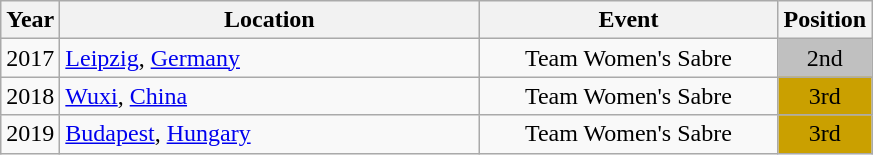<table class="wikitable" style="text-align:center;">
<tr>
<th>Year</th>
<th style="width:17em">Location</th>
<th style="width:12em">Event</th>
<th>Position</th>
</tr>
<tr>
<td>2017</td>
<td rowspan="1" align="left"> <a href='#'>Leipzig</a>, <a href='#'>Germany</a></td>
<td>Team Women's Sabre</td>
<td bgcolor="silver">2nd</td>
</tr>
<tr>
<td>2018</td>
<td rowspan="1" align="left"> <a href='#'>Wuxi</a>, <a href='#'>China</a></td>
<td>Team Women's Sabre</td>
<td bgcolor="caramel">3rd</td>
</tr>
<tr>
<td>2019</td>
<td rowspan="1" align="left"> <a href='#'>Budapest</a>, <a href='#'>Hungary</a></td>
<td>Team Women's Sabre</td>
<td bgcolor="caramel">3rd</td>
</tr>
</table>
